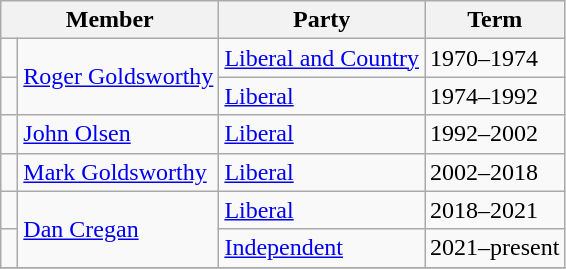<table class="wikitable">
<tr>
<th colspan="2">Member</th>
<th>Party</th>
<th>Term</th>
</tr>
<tr>
<td> </td>
<td rowspan="2"><a href='#'>Roger Goldsworthy</a></td>
<td><a href='#'>Liberal and Country</a></td>
<td>1970–1974</td>
</tr>
<tr>
<td> </td>
<td><a href='#'>Liberal</a></td>
<td>1974–1992</td>
</tr>
<tr>
<td> </td>
<td><a href='#'>John Olsen</a></td>
<td><a href='#'>Liberal</a></td>
<td>1992–2002</td>
</tr>
<tr>
<td> </td>
<td><a href='#'>Mark Goldsworthy</a></td>
<td><a href='#'>Liberal</a></td>
<td>2002–2018</td>
</tr>
<tr>
<td> </td>
<td rowspan="2"><a href='#'>Dan Cregan</a></td>
<td><a href='#'>Liberal</a></td>
<td>2018–2021</td>
</tr>
<tr>
<td> </td>
<td><a href='#'>Independent</a></td>
<td>2021–present</td>
</tr>
<tr>
</tr>
</table>
